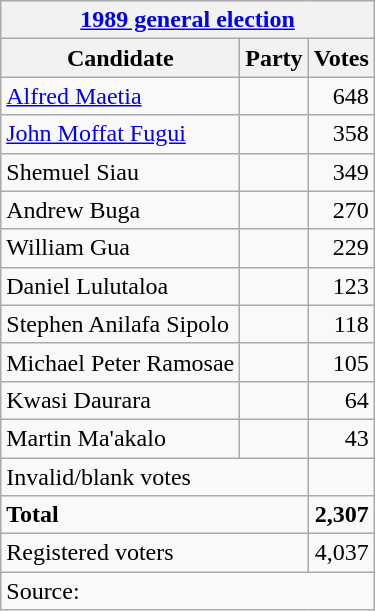<table class=wikitable style=text-align:left>
<tr>
<th colspan=3><a href='#'>1989 general election</a></th>
</tr>
<tr>
<th>Candidate</th>
<th>Party</th>
<th>Votes</th>
</tr>
<tr>
<td><a href='#'>Alfred Maetia</a></td>
<td></td>
<td align=right>648</td>
</tr>
<tr>
<td><a href='#'>John Moffat Fugui</a></td>
<td></td>
<td align=right>358</td>
</tr>
<tr>
<td>Shemuel Siau</td>
<td></td>
<td align=right>349</td>
</tr>
<tr>
<td>Andrew Buga</td>
<td></td>
<td align=right>270</td>
</tr>
<tr>
<td>William Gua</td>
<td></td>
<td align=right>229</td>
</tr>
<tr>
<td>Daniel Lulutaloa</td>
<td></td>
<td align=right>123</td>
</tr>
<tr>
<td>Stephen Anilafa Sipolo</td>
<td></td>
<td align=right>118</td>
</tr>
<tr>
<td>Michael Peter Ramosae</td>
<td></td>
<td align=right>105</td>
</tr>
<tr>
<td>Kwasi Daurara</td>
<td></td>
<td align=right>64</td>
</tr>
<tr>
<td>Martin Ma'akalo</td>
<td></td>
<td align=right>43</td>
</tr>
<tr>
<td colspan=2>Invalid/blank votes</td>
<td></td>
</tr>
<tr>
<td colspan=2><strong>Total</strong></td>
<td align=right><strong>2,307</strong></td>
</tr>
<tr>
<td colspan=2>Registered voters</td>
<td align=right>4,037</td>
</tr>
<tr>
<td colspan=3>Source: </td>
</tr>
</table>
